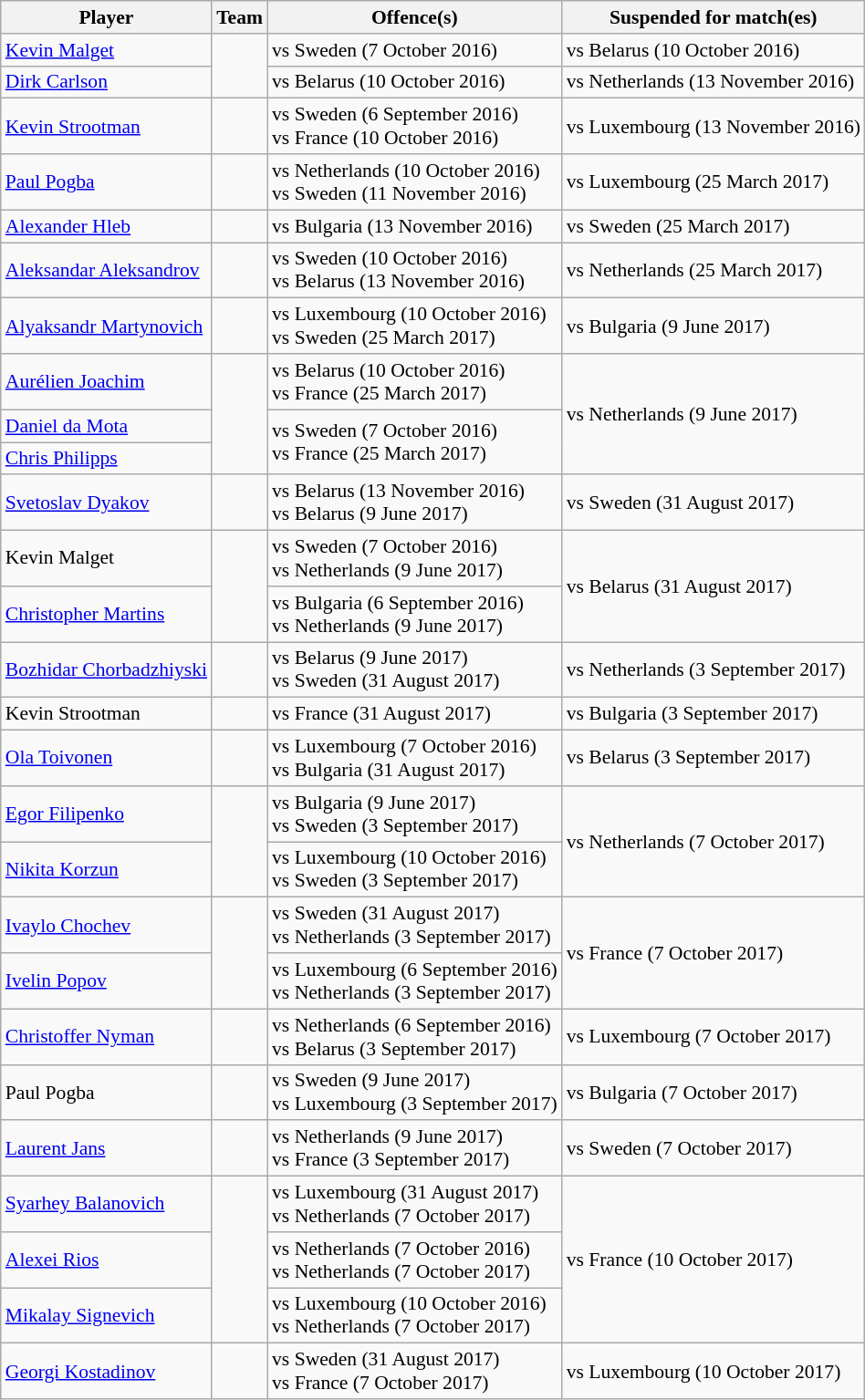<table class="wikitable sortable" style="font-size:90%">
<tr>
<th>Player</th>
<th>Team</th>
<th>Offence(s)</th>
<th>Suspended for match(es)</th>
</tr>
<tr>
<td><a href='#'>Kevin Malget</a></td>
<td rowspan=2></td>
<td> vs Sweden (7 October 2016)</td>
<td>vs Belarus (10 October 2016)</td>
</tr>
<tr>
<td><a href='#'>Dirk Carlson</a></td>
<td> vs Belarus (10 October 2016)</td>
<td>vs Netherlands (13 November 2016)</td>
</tr>
<tr>
<td><a href='#'>Kevin Strootman</a></td>
<td></td>
<td> vs Sweden (6 September 2016)<br> vs France (10 October 2016)</td>
<td>vs Luxembourg (13 November 2016)</td>
</tr>
<tr>
<td><a href='#'>Paul Pogba</a></td>
<td></td>
<td> vs Netherlands (10 October 2016)<br> vs Sweden (11 November 2016)</td>
<td>vs Luxembourg (25 March 2017)</td>
</tr>
<tr>
<td><a href='#'>Alexander Hleb</a></td>
<td></td>
<td> vs Bulgaria (13 November 2016)</td>
<td>vs Sweden (25 March 2017)</td>
</tr>
<tr>
<td><a href='#'>Aleksandar Aleksandrov</a></td>
<td></td>
<td> vs Sweden (10 October 2016)<br> vs Belarus (13 November 2016)</td>
<td>vs Netherlands (25 March 2017)</td>
</tr>
<tr>
<td><a href='#'>Alyaksandr Martynovich</a></td>
<td></td>
<td> vs Luxembourg (10 October 2016)<br> vs Sweden (25 March 2017)</td>
<td>vs Bulgaria (9 June 2017)</td>
</tr>
<tr>
<td><a href='#'>Aurélien Joachim</a></td>
<td rowspan=3></td>
<td> vs Belarus (10 October 2016)<br> vs France (25 March 2017)</td>
<td rowspan=3>vs Netherlands (9 June 2017)</td>
</tr>
<tr>
<td><a href='#'>Daniel da Mota</a></td>
<td rowspan=2> vs Sweden (7 October 2016)<br> vs France (25 March 2017)</td>
</tr>
<tr>
<td><a href='#'>Chris Philipps</a></td>
</tr>
<tr>
<td><a href='#'>Svetoslav Dyakov</a></td>
<td></td>
<td> vs Belarus (13 November 2016)<br> vs Belarus (9 June 2017)</td>
<td>vs Sweden (31 August 2017)</td>
</tr>
<tr>
<td>Kevin Malget</td>
<td rowspan=2></td>
<td> vs Sweden (7 October 2016)<br> vs Netherlands (9 June 2017)</td>
<td rowspan=2>vs Belarus (31 August 2017)</td>
</tr>
<tr>
<td><a href='#'>Christopher Martins</a></td>
<td> vs Bulgaria (6 September 2016)<br> vs Netherlands (9 June 2017)</td>
</tr>
<tr>
<td><a href='#'>Bozhidar Chorbadzhiyski</a></td>
<td></td>
<td> vs Belarus (9 June 2017)<br> vs Sweden (31 August 2017)</td>
<td>vs Netherlands (3 September 2017)</td>
</tr>
<tr>
<td>Kevin Strootman</td>
<td></td>
<td> vs France (31 August 2017)</td>
<td>vs Bulgaria (3 September 2017)</td>
</tr>
<tr>
<td><a href='#'>Ola Toivonen</a></td>
<td></td>
<td> vs Luxembourg (7 October 2016)<br> vs Bulgaria (31 August 2017)</td>
<td>vs Belarus (3 September 2017)</td>
</tr>
<tr>
<td><a href='#'>Egor Filipenko</a></td>
<td rowspan=2></td>
<td> vs Bulgaria (9 June 2017)<br> vs Sweden (3 September 2017)</td>
<td rowspan=2>vs Netherlands (7 October 2017)</td>
</tr>
<tr>
<td><a href='#'>Nikita Korzun</a></td>
<td> vs Luxembourg (10 October 2016)<br> vs Sweden (3 September 2017)</td>
</tr>
<tr>
<td><a href='#'>Ivaylo Chochev</a></td>
<td rowspan=2></td>
<td> vs Sweden (31 August 2017)<br> vs Netherlands (3 September 2017)</td>
<td rowspan=2>vs France (7 October 2017)</td>
</tr>
<tr>
<td><a href='#'>Ivelin Popov</a></td>
<td> vs Luxembourg (6 September 2016)<br> vs Netherlands (3 September 2017)</td>
</tr>
<tr>
<td><a href='#'>Christoffer Nyman</a></td>
<td></td>
<td> vs Netherlands (6 September 2016)<br> vs Belarus (3 September 2017)</td>
<td>vs Luxembourg (7 October 2017)</td>
</tr>
<tr>
<td>Paul Pogba</td>
<td></td>
<td> vs Sweden (9 June 2017)<br> vs Luxembourg (3 September 2017)</td>
<td>vs Bulgaria (7 October 2017)</td>
</tr>
<tr>
<td><a href='#'>Laurent Jans</a></td>
<td></td>
<td> vs Netherlands (9 June 2017)<br> vs France (3 September 2017)</td>
<td>vs Sweden (7 October 2017)</td>
</tr>
<tr>
<td><a href='#'>Syarhey Balanovich</a></td>
<td rowspan=3></td>
<td> vs Luxembourg (31 August 2017)<br> vs Netherlands (7 October 2017)</td>
<td rowspan=3>vs France (10 October 2017)</td>
</tr>
<tr>
<td><a href='#'>Alexei Rios</a></td>
<td> vs Netherlands (7 October 2016)<br> vs Netherlands (7 October 2017)</td>
</tr>
<tr>
<td><a href='#'>Mikalay Signevich</a></td>
<td> vs Luxembourg (10 October 2016)<br> vs Netherlands (7 October 2017)</td>
</tr>
<tr>
<td><a href='#'>Georgi Kostadinov</a></td>
<td></td>
<td> vs Sweden (31 August 2017)<br> vs France (7 October 2017)</td>
<td>vs Luxembourg (10 October 2017)</td>
</tr>
</table>
